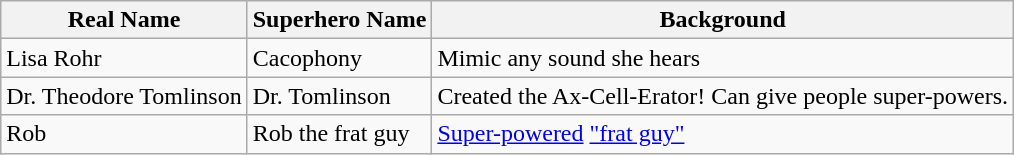<table class="wikitable">
<tr>
<th>Real Name</th>
<th>Superhero Name</th>
<th>Background</th>
</tr>
<tr>
<td>Lisa Rohr</td>
<td>Cacophony</td>
<td>Mimic any sound she hears</td>
</tr>
<tr>
<td>Dr. Theodore Tomlinson</td>
<td>Dr. Tomlinson</td>
<td>Created the Ax-Cell-Erator! Can give people super-powers.</td>
</tr>
<tr>
<td>Rob</td>
<td>Rob the frat guy</td>
<td><a href='#'>Super-powered</a> <a href='#'>"frat guy"</a></td>
</tr>
</table>
